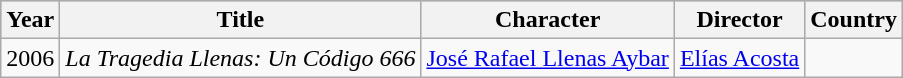<table class="wikitable">
<tr style="background:#b0c4de; text-align:center;">
<th>Year</th>
<th>Title</th>
<th>Character</th>
<th>Director</th>
<th>Country</th>
</tr>
<tr>
<td>2006</td>
<td><em>La Tragedia Llenas: Un Código 666</em></td>
<td><a href='#'>José Rafael Llenas Aybar</a></td>
<td><a href='#'>Elías Acosta</a></td>
<td></td>
</tr>
</table>
